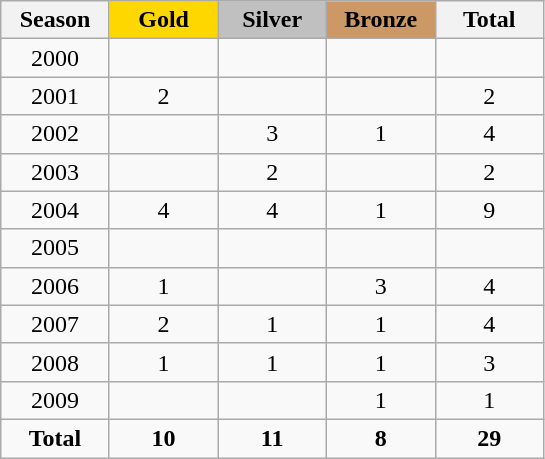<table class="wikitable" style="text-align:center;">
<tr>
<th width = "65">Season</th>
<th width = "65" style="background: gold;">Gold</th>
<th width = "65" style="background: silver;">Silver</th>
<th width = "65" style="background: #cc9966;">Bronze</th>
<th width = "65">Total</th>
</tr>
<tr>
<td>2000</td>
<td></td>
<td></td>
<td></td>
<td></td>
</tr>
<tr>
<td>2001</td>
<td>2</td>
<td></td>
<td></td>
<td>2</td>
</tr>
<tr>
<td>2002</td>
<td></td>
<td>3</td>
<td>1</td>
<td>4</td>
</tr>
<tr>
<td>2003</td>
<td></td>
<td>2</td>
<td></td>
<td>2</td>
</tr>
<tr>
<td>2004</td>
<td>4</td>
<td>4</td>
<td>1</td>
<td>9</td>
</tr>
<tr>
<td>2005</td>
<td></td>
<td></td>
<td></td>
<td></td>
</tr>
<tr>
<td>2006</td>
<td>1</td>
<td></td>
<td>3</td>
<td>4</td>
</tr>
<tr>
<td>2007</td>
<td>2</td>
<td>1</td>
<td>1</td>
<td>4</td>
</tr>
<tr>
<td>2008</td>
<td>1</td>
<td>1</td>
<td>1</td>
<td>3</td>
</tr>
<tr>
<td>2009</td>
<td></td>
<td></td>
<td>1</td>
<td>1</td>
</tr>
<tr>
<td><strong>Total</strong></td>
<td><strong>10</strong></td>
<td><strong>11</strong></td>
<td><strong>8</strong></td>
<td><strong>29</strong></td>
</tr>
</table>
